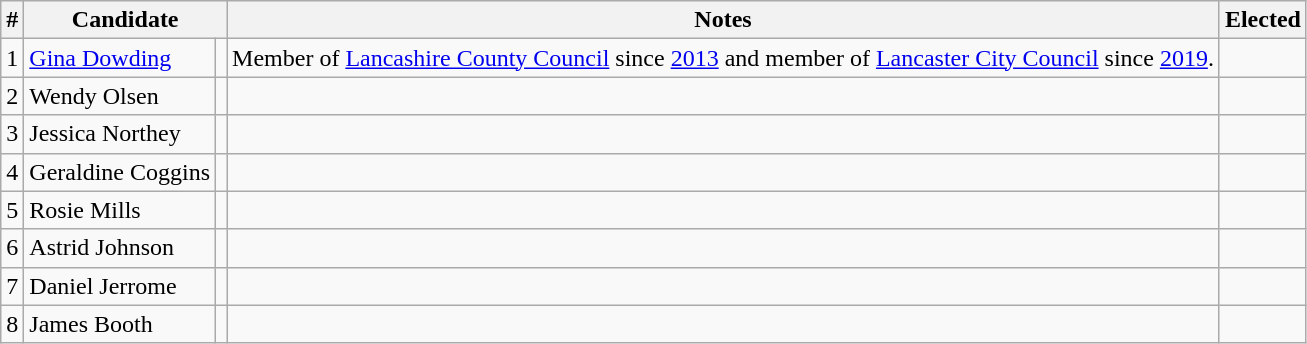<table class="wikitable">
<tr>
<th>#</th>
<th colspan="2">Candidate</th>
<th>Notes</th>
<th>Elected</th>
</tr>
<tr>
<td>1</td>
<td><a href='#'>Gina Dowding</a></td>
<td></td>
<td>Member of <a href='#'>Lancashire County Council</a> since <a href='#'>2013</a> and member of <a href='#'>Lancaster City Council</a> since <a href='#'>2019</a>.</td>
<td></td>
</tr>
<tr>
<td>2</td>
<td>Wendy Olsen</td>
<td></td>
<td></td>
<td></td>
</tr>
<tr>
<td>3</td>
<td>Jessica Northey</td>
<td></td>
<td></td>
<td></td>
</tr>
<tr>
<td>4</td>
<td>Geraldine Coggins</td>
<td></td>
<td></td>
<td></td>
</tr>
<tr>
<td>5</td>
<td>Rosie Mills</td>
<td></td>
<td></td>
<td></td>
</tr>
<tr>
<td>6</td>
<td>Astrid Johnson</td>
<td></td>
<td></td>
<td></td>
</tr>
<tr>
<td>7</td>
<td>Daniel Jerrome</td>
<td></td>
<td></td>
<td></td>
</tr>
<tr>
<td>8</td>
<td>James Booth</td>
<td></td>
<td></td>
<td></td>
</tr>
</table>
